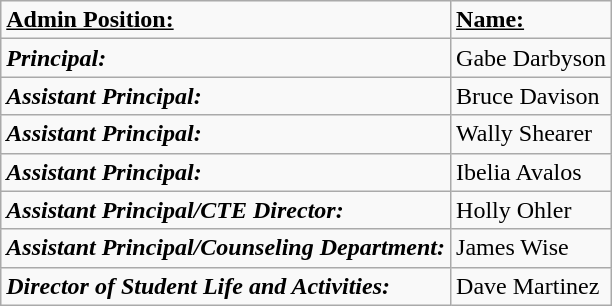<table class="wikitable">
<tr>
<td><strong><u>Admin Position:</u></strong></td>
<td><strong><u>Name:</u></strong></td>
</tr>
<tr>
<td><strong><em>Principal:</em></strong></td>
<td>Gabe Darbyson</td>
</tr>
<tr>
<td><strong><em>Assistant Principal:</em></strong></td>
<td>Bruce Davison</td>
</tr>
<tr>
<td><strong><em>Assistant Principal:</em></strong></td>
<td>Wally Shearer</td>
</tr>
<tr>
<td><strong><em>Assistant Principal:</em></strong></td>
<td>Ibelia Avalos</td>
</tr>
<tr>
<td><strong><em>Assistant Principal/CTE Director:</em></strong></td>
<td>Holly Ohler</td>
</tr>
<tr>
<td><strong><em>Assistant Principal/Counseling Department:</em></strong></td>
<td>James Wise</td>
</tr>
<tr>
<td><strong><em>Director of Student Life and Activities:</em></strong></td>
<td>Dave Martinez</td>
</tr>
</table>
